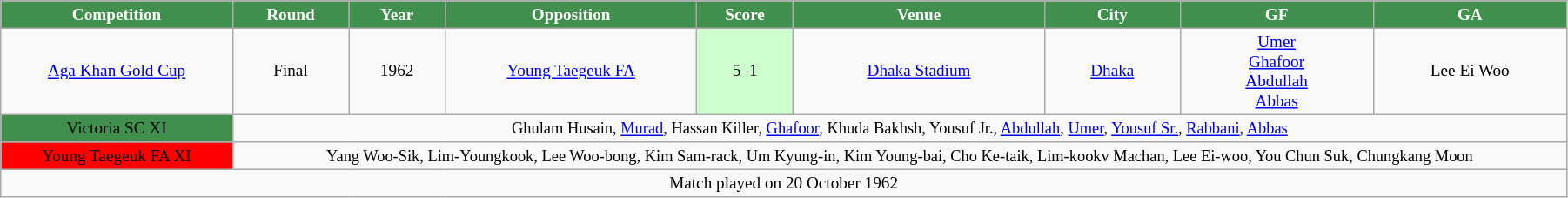<table class="wikitable" style="font-size:80%; width:95%; text-align:center">
<tr>
<th width="12%" style="background:#408f4c; color:white; text-align:center;">Competition</th>
<th width="6%" style="background:#408f4c; color:white; text-align:center;">Round</th>
<th width="5%" style="background:#408f4c; color:white; text-align:center;">Year</th>
<th width="13%" style="background:#408f4c; color:white; text-align:center;">Opposition</th>
<th width="5%" style="background:#408f4c; color:white; text-align:center;">Score</th>
<th width="13%" style="background:#408f4c; color:white; text-align:center;">Venue</th>
<th width="7%" style="background:#408f4c; color:white; text-align:center;">City</th>
<th width="10%" style="background:#408f4c; color:white; text-align:center;">GF</th>
<th width="10%" style="background:#408f4c; color:white; text-align:center;">GA</th>
</tr>
<tr>
<td><a href='#'>Aga Khan Gold Cup</a></td>
<td>Final</td>
<td>1962<br><td> <a href='#'>Young Taegeuk FA</a></td>
<td style="text-align:center; background:#CCFFCC;">5–1</td>
<td><a href='#'>Dhaka Stadium</a></td>
<td><a href='#'>Dhaka</a></td>
<td><a href='#'>Umer</a>  <br> <a href='#'>Ghafoor</a>  <br> <a href='#'>Abdullah</a>  <br> <a href='#'>Abbas</a> </td>
<td>Lee Ei Woo </td>
</tr>
<tr>
<td colspan="1" style="background:#408f4c; color:black">Victoria SC XI</td>
<td colspan=8 style=font-size:96%>Ghulam Husain, <a href='#'>Murad</a>, Hassan Killer, <a href='#'>Ghafoor</a>, Khuda Bakhsh, Yousuf Jr., <a href='#'>Abdullah</a>, <a href='#'>Umer</a>, <a href='#'>Yousuf Sr.</a>, <a href='#'>Rabbani</a>, <a href='#'>Abbas</a></td>
</tr>
<tr>
<td colspan="1" style="background:#FF0000; color:black;">Young Taegeuk FA XI</td>
<td colspan=8 style=font-size:96%>Yang Woo-Sik, Lim-Youngkook, Lee Woo-bong, Kim Sam-rack, Um Kyung-in, Kim Young-bai, Cho Ke-taik, Lim-kookv Machan, Lee Ei-woo, You Chun Suk, Chungkang Moon</td>
</tr>
<tr>
<td colspan="9">Match played on 20 October 1962</td>
</tr>
</table>
